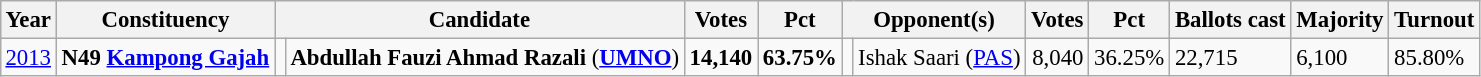<table class="wikitable" style="margin:0.5em ; font-size:95%">
<tr>
<th>Year</th>
<th>Constituency</th>
<th colspan=2>Candidate</th>
<th>Votes</th>
<th>Pct</th>
<th colspan=2>Opponent(s)</th>
<th>Votes</th>
<th>Pct</th>
<th>Ballots cast</th>
<th>Majority</th>
<th>Turnout</th>
</tr>
<tr>
<td><a href='#'>2013</a></td>
<td><strong>N49 <a href='#'>Kampong Gajah</a></strong></td>
<td></td>
<td><strong>Abdullah Fauzi Ahmad Razali</strong> (<a href='#'><strong>UMNO</strong></a>)</td>
<td align=right><strong>14,140</strong></td>
<td><strong>63.75%</strong></td>
<td></td>
<td>Ishak Saari (<a href='#'>PAS</a>)</td>
<td align=right>8,040</td>
<td>36.25%</td>
<td>22,715</td>
<td>6,100</td>
<td>85.80%</td>
</tr>
</table>
